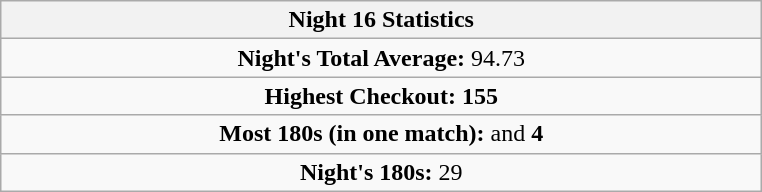<table class=wikitable style="text-align:center">
<tr>
<th width=500>Night 16 Statistics</th>
</tr>
<tr align=center>
<td colspan="3"><strong>Night's Total Average:</strong> 94.73 </td>
</tr>
<tr align=center>
<td colspan="3"><strong>Highest Checkout:</strong>  <strong>155</strong></td>
</tr>
<tr align=center>
<td colspan="3"><strong>Most 180s (in one match):</strong>  and  <strong>4</strong></td>
</tr>
<tr align=center>
<td colspan="3"><strong>Night's 180s:</strong> 29</td>
</tr>
</table>
